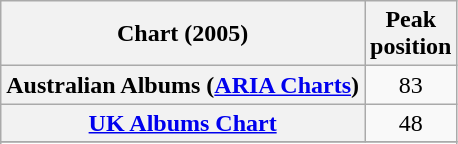<table class="wikitable sortable plainrowheaders" style="text-align:center">
<tr>
<th scope="col">Chart (2005)</th>
<th scope="col">Peak<br> position</th>
</tr>
<tr>
<th scope="row">Australian Albums (<a href='#'>ARIA Charts</a>)</th>
<td align="center">83</td>
</tr>
<tr>
<th scope="row"><a href='#'>UK Albums Chart</a></th>
<td align="center">48</td>
</tr>
<tr>
</tr>
<tr>
</tr>
</table>
